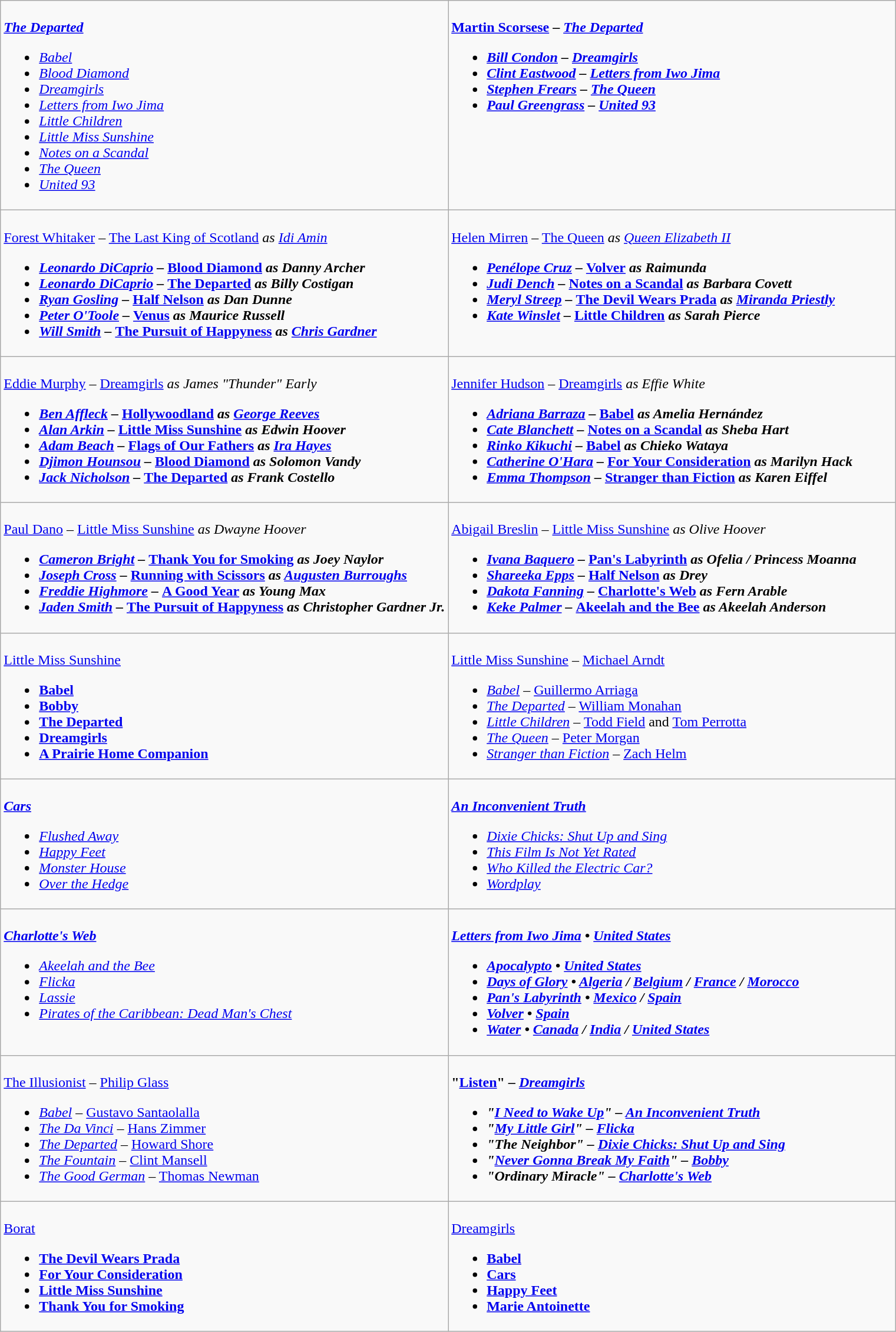<table class=wikitable>
<tr>
<td valign="top" width="50%"><br><strong><em><a href='#'>The Departed</a></em></strong><ul><li><em><a href='#'>Babel</a></em></li><li><em><a href='#'>Blood Diamond</a></em></li><li><em><a href='#'>Dreamgirls</a></em></li><li><em><a href='#'>Letters from Iwo Jima</a></em></li><li><em><a href='#'>Little Children</a></em></li><li><em><a href='#'>Little Miss Sunshine</a></em></li><li><em><a href='#'>Notes on a Scandal</a></em></li><li><em><a href='#'>The Queen</a></em></li><li><em><a href='#'>United 93</a></em></li></ul></td>
<td valign="top" width="50%"><br><strong><a href='#'>Martin Scorsese</a> – <em><a href='#'>The Departed</a><strong><em><ul><li><a href='#'>Bill Condon</a> – </em><a href='#'>Dreamgirls</a><em></li><li><a href='#'>Clint Eastwood</a> – </em><a href='#'>Letters from Iwo Jima</a><em></li><li><a href='#'>Stephen Frears</a> – </em><a href='#'>The Queen</a><em></li><li><a href='#'>Paul Greengrass</a> – </em><a href='#'>United 93</a><em></li></ul></td>
</tr>
<tr>
<td valign="top" width="50%"><br></strong><a href='#'>Forest Whitaker</a> – </em><a href='#'>The Last King of Scotland</a><em> as <a href='#'>Idi Amin</a><strong><ul><li><a href='#'>Leonardo DiCaprio</a> – </em><a href='#'>Blood Diamond</a><em> as Danny Archer</li><li><a href='#'>Leonardo DiCaprio</a> – </em><a href='#'>The Departed</a><em> as Billy Costigan</li><li><a href='#'>Ryan Gosling</a> – </em><a href='#'>Half Nelson</a><em> as Dan Dunne</li><li><a href='#'>Peter O'Toole</a> – </em><a href='#'>Venus</a><em> as Maurice Russell</li><li><a href='#'>Will Smith</a> – </em><a href='#'>The Pursuit of Happyness</a><em> as <a href='#'>Chris Gardner</a></li></ul></td>
<td valign="top" width="50%"><br></strong><a href='#'>Helen Mirren</a> – </em><a href='#'>The Queen</a><em> as <a href='#'>Queen Elizabeth II</a><strong><ul><li><a href='#'>Penélope Cruz</a> – </em><a href='#'>Volver</a><em> as Raimunda</li><li><a href='#'>Judi Dench</a> – </em><a href='#'>Notes on a Scandal</a><em> as Barbara Covett</li><li><a href='#'>Meryl Streep</a> – </em><a href='#'>The Devil Wears Prada</a><em> as <a href='#'>Miranda Priestly</a></li><li><a href='#'>Kate Winslet</a> – </em><a href='#'>Little Children</a><em> as Sarah Pierce</li></ul></td>
</tr>
<tr>
<td valign="top" width="50%"><br></strong><a href='#'>Eddie Murphy</a> – </em><a href='#'>Dreamgirls</a><em> as James "Thunder" Early<strong><ul><li><a href='#'>Ben Affleck</a> – </em><a href='#'>Hollywoodland</a><em> as <a href='#'>George Reeves</a></li><li><a href='#'>Alan Arkin</a> – </em><a href='#'>Little Miss Sunshine</a><em> as Edwin Hoover</li><li><a href='#'>Adam Beach</a> – </em><a href='#'>Flags of Our Fathers</a><em> as <a href='#'>Ira Hayes</a></li><li><a href='#'>Djimon Hounsou</a> – </em><a href='#'>Blood Diamond</a><em> as Solomon Vandy</li><li><a href='#'>Jack Nicholson</a> – </em><a href='#'>The Departed</a><em> as Frank Costello</li></ul></td>
<td valign="top" width="50%"><br></strong><a href='#'>Jennifer Hudson</a> – </em><a href='#'>Dreamgirls</a><em> as Effie White<strong><ul><li><a href='#'>Adriana Barraza</a> – </em><a href='#'>Babel</a><em> as Amelia Hernández</li><li><a href='#'>Cate Blanchett</a> – </em><a href='#'>Notes on a Scandal</a><em> as Sheba Hart</li><li><a href='#'>Rinko Kikuchi</a> – </em><a href='#'>Babel</a><em> as Chieko Wataya</li><li><a href='#'>Catherine O'Hara</a> – </em><a href='#'>For Your Consideration</a><em> as Marilyn Hack</li><li><a href='#'>Emma Thompson</a> – </em><a href='#'>Stranger than Fiction</a><em> as Karen Eiffel</li></ul></td>
</tr>
<tr>
<td valign="top" width="50%"><br></strong><a href='#'>Paul Dano</a> – </em><a href='#'>Little Miss Sunshine</a><em> as Dwayne Hoover<strong><ul><li><a href='#'>Cameron Bright</a> – </em><a href='#'>Thank You for Smoking</a><em> as Joey Naylor</li><li><a href='#'>Joseph Cross</a> – </em><a href='#'>Running with Scissors</a><em> as <a href='#'>Augusten Burroughs</a></li><li><a href='#'>Freddie Highmore</a> – </em><a href='#'>A Good Year</a><em> as Young Max</li><li><a href='#'>Jaden Smith</a> – </em><a href='#'>The Pursuit of Happyness</a><em> as Christopher Gardner Jr.</li></ul></td>
<td valign="top" width="50%"><br></strong><a href='#'>Abigail Breslin</a> – </em><a href='#'>Little Miss Sunshine</a><em> as Olive Hoover<strong><ul><li><a href='#'>Ivana Baquero</a> – </em><a href='#'>Pan's Labyrinth</a><em> as Ofelia / Princess Moanna</li><li><a href='#'>Shareeka Epps</a> – </em><a href='#'>Half Nelson</a><em> as Drey</li><li><a href='#'>Dakota Fanning</a> – </em><a href='#'>Charlotte's Web</a><em> as Fern Arable</li><li><a href='#'>Keke Palmer</a> – </em><a href='#'>Akeelah and the Bee</a><em> as Akeelah Anderson</li></ul></td>
</tr>
<tr>
<td valign="top" width="50%"><br></em></strong><a href='#'>Little Miss Sunshine</a><strong><em><ul><li></em><a href='#'>Babel</a><em></li><li></em><a href='#'>Bobby</a><em></li><li></em><a href='#'>The Departed</a><em></li><li></em><a href='#'>Dreamgirls</a><em></li><li></em><a href='#'>A Prairie Home Companion</a><em></li></ul></td>
<td valign="top" width="50%"><br></em></strong><a href='#'>Little Miss Sunshine</a></em> – <a href='#'>Michael Arndt</a></strong><ul><li><em><a href='#'>Babel</a></em> – <a href='#'>Guillermo Arriaga</a></li><li><em><a href='#'>The Departed</a></em> – <a href='#'>William Monahan</a></li><li><em><a href='#'>Little Children</a></em> – <a href='#'>Todd Field</a> and <a href='#'>Tom Perrotta</a></li><li><em><a href='#'>The Queen</a></em> – <a href='#'>Peter Morgan</a></li><li><em><a href='#'>Stranger than Fiction</a></em> – <a href='#'>Zach Helm</a></li></ul></td>
</tr>
<tr>
<td valign="top" width="50%"><br><strong><em><a href='#'>Cars</a></em></strong><ul><li><em><a href='#'>Flushed Away</a></em></li><li><em><a href='#'>Happy Feet</a></em></li><li><em><a href='#'>Monster House</a></em></li><li><em><a href='#'>Over the Hedge</a></em></li></ul></td>
<td valign="top" width="50%"><br><strong><em><a href='#'>An Inconvenient Truth</a></em></strong><ul><li><em><a href='#'>Dixie Chicks: Shut Up and Sing</a></em></li><li><em><a href='#'>This Film Is Not Yet Rated</a></em></li><li><em><a href='#'>Who Killed the Electric Car?</a></em></li><li><em><a href='#'>Wordplay</a></em></li></ul></td>
</tr>
<tr>
<td valign="top" width="50%"><br><strong><em><a href='#'>Charlotte's Web</a></em></strong><ul><li><em><a href='#'>Akeelah and the Bee</a></em></li><li><em><a href='#'>Flicka</a></em></li><li><em><a href='#'>Lassie</a></em></li><li><em><a href='#'>Pirates of the Caribbean: Dead Man's Chest</a></em></li></ul></td>
<td valign="top" width="50%"><br><strong><em><a href='#'>Letters from Iwo Jima</a><em> • <a href='#'>United States</a><strong><ul><li></em><a href='#'>Apocalypto</a><em> • <a href='#'>United States</a></li><li></em><a href='#'>Days of Glory</a><em> • <a href='#'>Algeria</a> / <a href='#'>Belgium</a> / <a href='#'>France</a> / <a href='#'>Morocco</a></li><li></em><a href='#'>Pan's Labyrinth</a><em> • <a href='#'>Mexico</a> / <a href='#'>Spain</a></li><li></em><a href='#'>Volver</a><em> • <a href='#'>Spain</a></li><li></em><a href='#'>Water</a><em> • <a href='#'>Canada</a> / <a href='#'>India</a> / <a href='#'>United States</a></li></ul></td>
</tr>
<tr>
<td valign="top" width="50%"><br></em></strong><a href='#'>The Illusionist</a></em> – <a href='#'>Philip Glass</a></strong><ul><li><em><a href='#'>Babel</a></em> – <a href='#'>Gustavo Santaolalla</a></li><li><em><a href='#'>The Da Vinci</a></em> – <a href='#'>Hans Zimmer</a></li><li><em><a href='#'>The Departed</a></em> – <a href='#'>Howard Shore</a></li><li><em><a href='#'>The Fountain</a></em> – <a href='#'>Clint Mansell</a></li><li><em><a href='#'>The Good German</a></em> – <a href='#'>Thomas Newman</a></li></ul></td>
<td valign="top" width="50%"><br><strong>"<a href='#'>Listen</a>" – <em><a href='#'>Dreamgirls</a><strong><em><ul><li>"<a href='#'>I Need to Wake Up</a>" – </em><a href='#'>An Inconvenient Truth</a><em></li><li>"<a href='#'>My Little Girl</a>" – </em><a href='#'>Flicka</a><em></li><li>"The Neighbor" – </em><a href='#'>Dixie Chicks: Shut Up and Sing</a><em></li><li>"<a href='#'>Never Gonna Break My Faith</a>" – </em><a href='#'>Bobby</a><em></li><li>"Ordinary Miracle" – </em><a href='#'>Charlotte's Web</a><em></li></ul></td>
</tr>
<tr>
<td valign="top" width="50%"><br></em></strong><a href='#'>Borat</a><strong><em><ul><li></em><a href='#'>The Devil Wears Prada</a><em></li><li></em><a href='#'>For Your Consideration</a><em></li><li></em><a href='#'>Little Miss Sunshine</a><em></li><li></em><a href='#'>Thank You for Smoking</a><em></li></ul></td>
<td valign="top" width="50%"><br></em></strong><a href='#'>Dreamgirls</a><strong><em><ul><li></em><a href='#'>Babel</a><em></li><li></em><a href='#'>Cars</a><em></li><li></em><a href='#'>Happy Feet</a><em></li><li></em><a href='#'>Marie Antoinette</a><em></li></ul></td>
</tr>
</table>
